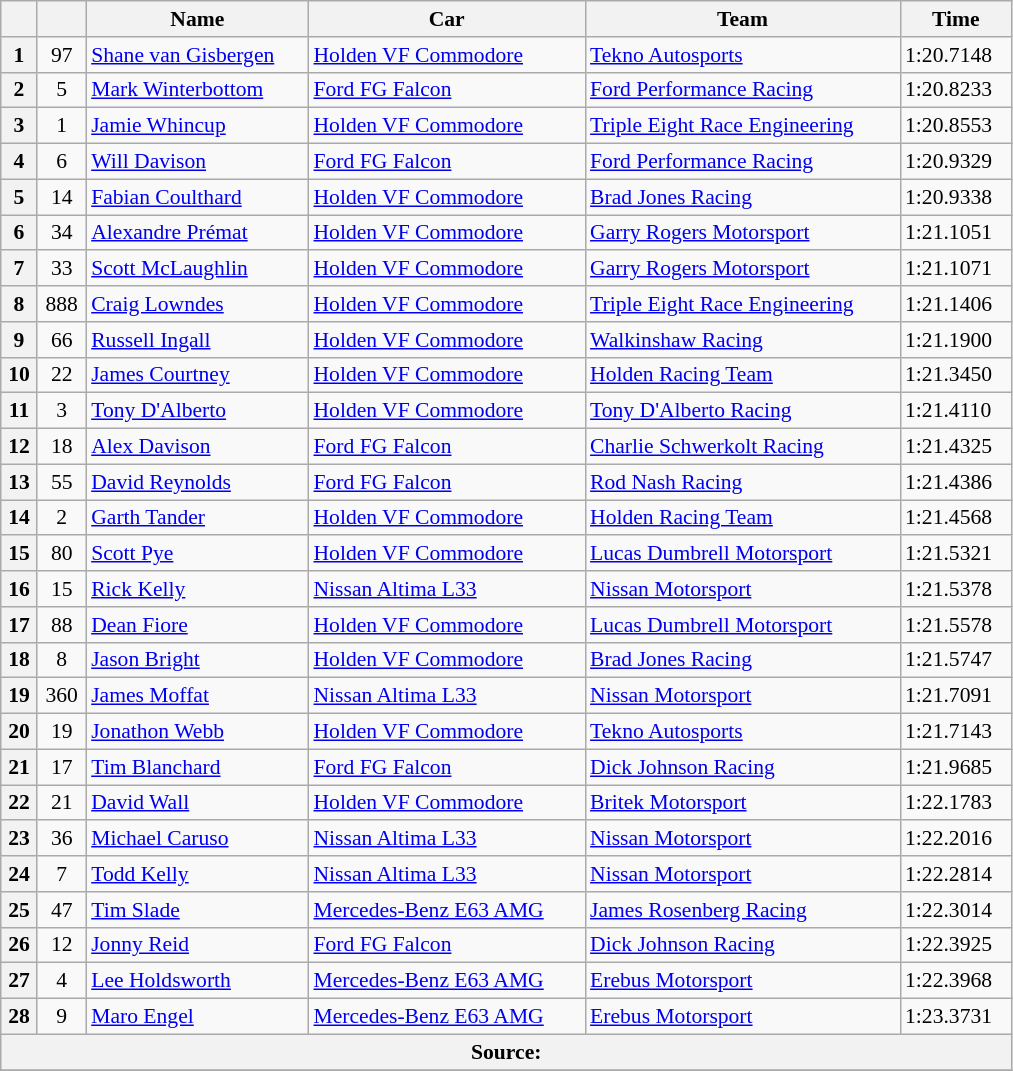<table class="wikitable" width=67.5% style="font-size: 90%; max-width: 675px">
<tr>
<th></th>
<th></th>
<th>Name</th>
<th>Car</th>
<th>Team</th>
<th>Time</th>
</tr>
<tr>
<th>1</th>
<td align="center">97</td>
<td> <a href='#'>Shane van Gisbergen</a></td>
<td><a href='#'>Holden VF Commodore</a></td>
<td><a href='#'>Tekno Autosports</a></td>
<td>1:20.7148</td>
</tr>
<tr>
<th>2</th>
<td align="center">5</td>
<td> <a href='#'>Mark Winterbottom</a></td>
<td><a href='#'>Ford FG Falcon</a></td>
<td><a href='#'>Ford Performance Racing</a></td>
<td>1:20.8233</td>
</tr>
<tr>
<th>3</th>
<td align="center">1</td>
<td> <a href='#'>Jamie Whincup</a></td>
<td><a href='#'>Holden VF Commodore</a></td>
<td><a href='#'>Triple Eight Race Engineering</a></td>
<td>1:20.8553</td>
</tr>
<tr>
<th>4</th>
<td align="center">6</td>
<td> <a href='#'>Will Davison</a></td>
<td><a href='#'>Ford FG Falcon</a></td>
<td><a href='#'>Ford Performance Racing</a></td>
<td>1:20.9329</td>
</tr>
<tr>
<th>5</th>
<td align="center">14</td>
<td> <a href='#'>Fabian Coulthard</a></td>
<td><a href='#'>Holden VF Commodore</a></td>
<td><a href='#'>Brad Jones Racing</a></td>
<td>1:20.9338</td>
</tr>
<tr>
<th>6</th>
<td align="center">34</td>
<td> <a href='#'>Alexandre Prémat</a></td>
<td><a href='#'>Holden VF Commodore</a></td>
<td><a href='#'>Garry Rogers Motorsport</a></td>
<td>1:21.1051</td>
</tr>
<tr>
<th>7</th>
<td align="center">33</td>
<td> <a href='#'>Scott McLaughlin</a></td>
<td><a href='#'>Holden VF Commodore</a></td>
<td><a href='#'>Garry Rogers Motorsport</a></td>
<td>1:21.1071</td>
</tr>
<tr>
<th>8</th>
<td align="center">888</td>
<td> <a href='#'>Craig Lowndes</a></td>
<td><a href='#'>Holden VF Commodore</a></td>
<td><a href='#'>Triple Eight Race Engineering</a></td>
<td>1:21.1406</td>
</tr>
<tr>
<th>9</th>
<td align="center">66</td>
<td> <a href='#'>Russell Ingall</a></td>
<td><a href='#'>Holden VF Commodore</a></td>
<td><a href='#'>Walkinshaw Racing</a></td>
<td>1:21.1900</td>
</tr>
<tr>
<th>10</th>
<td align="center">22</td>
<td> <a href='#'>James Courtney</a></td>
<td><a href='#'>Holden VF Commodore</a></td>
<td><a href='#'>Holden Racing Team</a></td>
<td>1:21.3450</td>
</tr>
<tr>
<th>11</th>
<td align="center">3</td>
<td> <a href='#'>Tony D'Alberto</a></td>
<td><a href='#'>Holden VF Commodore</a></td>
<td><a href='#'>Tony D'Alberto Racing</a></td>
<td>1:21.4110</td>
</tr>
<tr>
<th>12</th>
<td align="center">18</td>
<td> <a href='#'>Alex Davison</a></td>
<td><a href='#'>Ford FG Falcon</a></td>
<td><a href='#'>Charlie Schwerkolt Racing</a></td>
<td>1:21.4325</td>
</tr>
<tr>
<th>13</th>
<td align="center">55</td>
<td> <a href='#'>David Reynolds</a></td>
<td><a href='#'>Ford FG Falcon</a></td>
<td><a href='#'>Rod Nash Racing</a></td>
<td>1:21.4386</td>
</tr>
<tr>
<th>14</th>
<td align="center">2</td>
<td> <a href='#'>Garth Tander</a></td>
<td><a href='#'>Holden VF Commodore</a></td>
<td><a href='#'>Holden Racing Team</a></td>
<td>1:21.4568</td>
</tr>
<tr>
<th>15</th>
<td align="center">80</td>
<td> <a href='#'>Scott Pye</a></td>
<td><a href='#'>Holden VF Commodore</a></td>
<td><a href='#'>Lucas Dumbrell Motorsport</a></td>
<td>1:21.5321</td>
</tr>
<tr>
<th>16</th>
<td align="center">15</td>
<td> <a href='#'>Rick Kelly</a></td>
<td><a href='#'>Nissan Altima L33</a></td>
<td><a href='#'>Nissan Motorsport</a></td>
<td>1:21.5378</td>
</tr>
<tr>
<th>17</th>
<td align="center">88</td>
<td> <a href='#'>Dean Fiore</a></td>
<td><a href='#'>Holden VF Commodore</a></td>
<td><a href='#'>Lucas Dumbrell Motorsport</a></td>
<td>1:21.5578</td>
</tr>
<tr>
<th>18</th>
<td align="center">8</td>
<td> <a href='#'>Jason Bright</a></td>
<td><a href='#'>Holden VF Commodore</a></td>
<td><a href='#'>Brad Jones Racing</a></td>
<td>1:21.5747</td>
</tr>
<tr>
<th>19</th>
<td align="center">360</td>
<td> <a href='#'>James Moffat</a></td>
<td><a href='#'>Nissan Altima L33</a></td>
<td><a href='#'>Nissan Motorsport</a></td>
<td>1:21.7091</td>
</tr>
<tr>
<th>20</th>
<td align="center">19</td>
<td> <a href='#'>Jonathon Webb</a></td>
<td><a href='#'>Holden VF Commodore</a></td>
<td><a href='#'>Tekno Autosports</a></td>
<td>1:21.7143</td>
</tr>
<tr>
<th>21</th>
<td align="center">17</td>
<td> <a href='#'>Tim Blanchard</a></td>
<td><a href='#'>Ford FG Falcon</a></td>
<td><a href='#'>Dick Johnson Racing</a></td>
<td>1:21.9685</td>
</tr>
<tr>
<th>22</th>
<td align="center">21</td>
<td> <a href='#'>David Wall</a></td>
<td><a href='#'>Holden VF Commodore</a></td>
<td><a href='#'>Britek Motorsport</a></td>
<td>1:22.1783</td>
</tr>
<tr>
<th>23</th>
<td align="center">36</td>
<td> <a href='#'>Michael Caruso</a></td>
<td><a href='#'>Nissan Altima L33</a></td>
<td><a href='#'>Nissan Motorsport</a></td>
<td>1:22.2016</td>
</tr>
<tr>
<th>24</th>
<td align="center">7</td>
<td> <a href='#'>Todd Kelly</a></td>
<td><a href='#'>Nissan Altima L33</a></td>
<td><a href='#'>Nissan Motorsport</a></td>
<td>1:22.2814</td>
</tr>
<tr>
<th>25</th>
<td align="center">47</td>
<td> <a href='#'>Tim Slade</a></td>
<td><a href='#'>Mercedes-Benz E63 AMG</a></td>
<td><a href='#'>James Rosenberg Racing</a></td>
<td>1:22.3014</td>
</tr>
<tr>
<th>26</th>
<td align="center">12</td>
<td> <a href='#'>Jonny Reid</a></td>
<td><a href='#'>Ford FG Falcon</a></td>
<td><a href='#'>Dick Johnson Racing</a></td>
<td>1:22.3925</td>
</tr>
<tr>
<th>27</th>
<td align="center">4</td>
<td> <a href='#'>Lee Holdsworth</a></td>
<td><a href='#'>Mercedes-Benz E63 AMG</a></td>
<td><a href='#'>Erebus Motorsport</a></td>
<td>1:22.3968</td>
</tr>
<tr>
<th>28</th>
<td align="center">9</td>
<td> <a href='#'>Maro Engel</a></td>
<td><a href='#'>Mercedes-Benz E63 AMG</a></td>
<td><a href='#'>Erebus Motorsport</a></td>
<td>1:23.3731</td>
</tr>
<tr>
<th colspan="6">Source:</th>
</tr>
<tr>
</tr>
</table>
